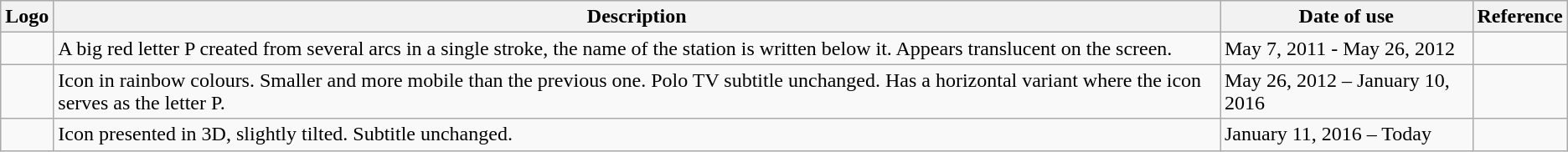<table class="wikitable">
<tr>
<th>Logo</th>
<th>Description</th>
<th>Date of use</th>
<th>Reference</th>
</tr>
<tr>
<td></td>
<td>A big red letter P created from several arcs in a single stroke, the name of the station is written below it. Appears translucent on the screen.</td>
<td>May 7, 2011 - May 26, 2012</td>
<td></td>
</tr>
<tr>
<td></td>
<td>Icon in rainbow colours. Smaller and more mobile than the previous one. Polo TV subtitle unchanged. Has a horizontal variant where the icon serves as the letter P.</td>
<td>May 26, 2012 – January 10, 2016</td>
<td></td>
</tr>
<tr>
<td></td>
<td>Icon presented in 3D, slightly tilted. Subtitle unchanged.</td>
<td>January 11, 2016 – Today</td>
<td></td>
</tr>
</table>
